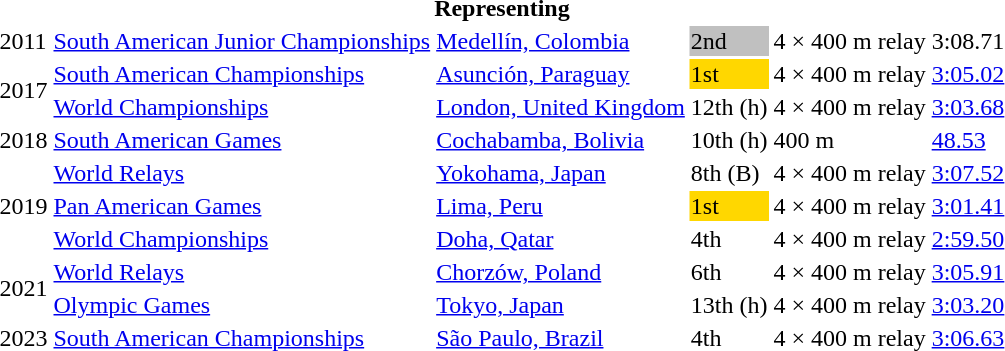<table>
<tr>
<th colspan="6">Representing </th>
</tr>
<tr>
<td>2011</td>
<td><a href='#'>South American Junior Championships</a></td>
<td><a href='#'>Medellín, Colombia</a></td>
<td bgcolor=silver>2nd</td>
<td>4 × 400 m relay</td>
<td>3:08.71</td>
</tr>
<tr>
<td rowspan=2>2017</td>
<td><a href='#'>South American Championships</a></td>
<td><a href='#'>Asunción, Paraguay</a></td>
<td bgcolor=gold>1st</td>
<td>4 × 400 m relay</td>
<td><a href='#'>3:05.02</a></td>
</tr>
<tr>
<td><a href='#'>World Championships</a></td>
<td><a href='#'>London, United Kingdom</a></td>
<td>12th (h)</td>
<td>4 × 400 m relay</td>
<td><a href='#'>3:03.68</a></td>
</tr>
<tr>
<td>2018</td>
<td><a href='#'>South American Games</a></td>
<td><a href='#'>Cochabamba, Bolivia</a></td>
<td>10th (h)</td>
<td>400 m</td>
<td><a href='#'>48.53</a></td>
</tr>
<tr>
<td rowspan=3>2019</td>
<td><a href='#'>World Relays</a></td>
<td><a href='#'>Yokohama, Japan</a></td>
<td>8th (B)</td>
<td>4 × 400 m relay</td>
<td><a href='#'>3:07.52</a></td>
</tr>
<tr>
<td><a href='#'>Pan American Games</a></td>
<td><a href='#'>Lima, Peru</a></td>
<td bgcolor=gold>1st</td>
<td>4 × 400 m relay</td>
<td><a href='#'>3:01.41</a></td>
</tr>
<tr>
<td><a href='#'>World Championships</a></td>
<td><a href='#'>Doha, Qatar</a></td>
<td>4th</td>
<td>4 × 400 m relay</td>
<td><a href='#'>2:59.50</a></td>
</tr>
<tr>
<td rowspan=2>2021</td>
<td><a href='#'>World Relays</a></td>
<td><a href='#'>Chorzów, Poland</a></td>
<td>6th</td>
<td>4 × 400 m relay</td>
<td><a href='#'>3:05.91</a></td>
</tr>
<tr>
<td><a href='#'>Olympic Games</a></td>
<td><a href='#'>Tokyo, Japan</a></td>
<td>13th (h)</td>
<td>4 × 400 m relay</td>
<td><a href='#'>3:03.20</a></td>
</tr>
<tr>
<td>2023</td>
<td><a href='#'>South American Championships</a></td>
<td><a href='#'>São Paulo, Brazil</a></td>
<td>4th</td>
<td>4 × 400 m relay</td>
<td><a href='#'>3:06.63</a></td>
</tr>
</table>
